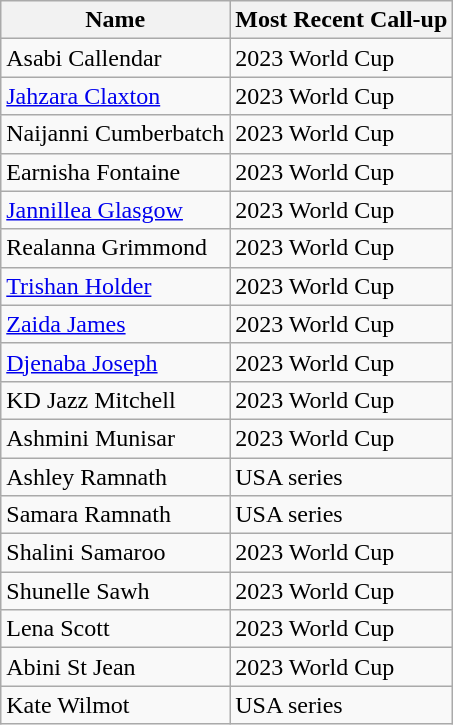<table class="wikitable sortable">
<tr>
<th>Name</th>
<th>Most Recent Call-up</th>
</tr>
<tr>
<td>Asabi Callendar</td>
<td>2023 World Cup</td>
</tr>
<tr>
<td><a href='#'>Jahzara Claxton</a></td>
<td>2023 World Cup</td>
</tr>
<tr>
<td>Naijanni Cumberbatch</td>
<td>2023 World Cup</td>
</tr>
<tr>
<td>Earnisha Fontaine</td>
<td>2023 World Cup</td>
</tr>
<tr>
<td><a href='#'>Jannillea Glasgow</a></td>
<td>2023 World Cup</td>
</tr>
<tr>
<td>Realanna Grimmond</td>
<td>2023 World Cup</td>
</tr>
<tr>
<td><a href='#'>Trishan Holder</a></td>
<td>2023 World Cup</td>
</tr>
<tr>
<td><a href='#'>Zaida James</a></td>
<td>2023 World Cup</td>
</tr>
<tr>
<td><a href='#'>Djenaba Joseph</a></td>
<td>2023 World Cup</td>
</tr>
<tr>
<td>KD Jazz Mitchell</td>
<td>2023 World Cup</td>
</tr>
<tr>
<td>Ashmini Munisar</td>
<td>2023 World Cup</td>
</tr>
<tr>
<td>Ashley Ramnath</td>
<td>USA series</td>
</tr>
<tr>
<td>Samara Ramnath</td>
<td>USA series</td>
</tr>
<tr>
<td>Shalini Samaroo</td>
<td>2023 World Cup</td>
</tr>
<tr>
<td>Shunelle Sawh</td>
<td>2023 World Cup</td>
</tr>
<tr>
<td>Lena Scott</td>
<td>2023 World Cup</td>
</tr>
<tr>
<td>Abini St Jean</td>
<td>2023 World Cup</td>
</tr>
<tr>
<td>Kate Wilmot</td>
<td>USA series</td>
</tr>
</table>
